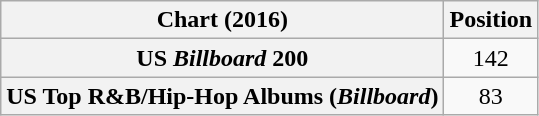<table class="wikitable sortable plainrowheaders" style="text-align:center">
<tr>
<th scope="col">Chart (2016)</th>
<th scope="col">Position</th>
</tr>
<tr>
<th scope="row">US <em>Billboard</em> 200</th>
<td>142</td>
</tr>
<tr>
<th scope="row">US Top R&B/Hip-Hop Albums (<em>Billboard</em>)</th>
<td>83</td>
</tr>
</table>
